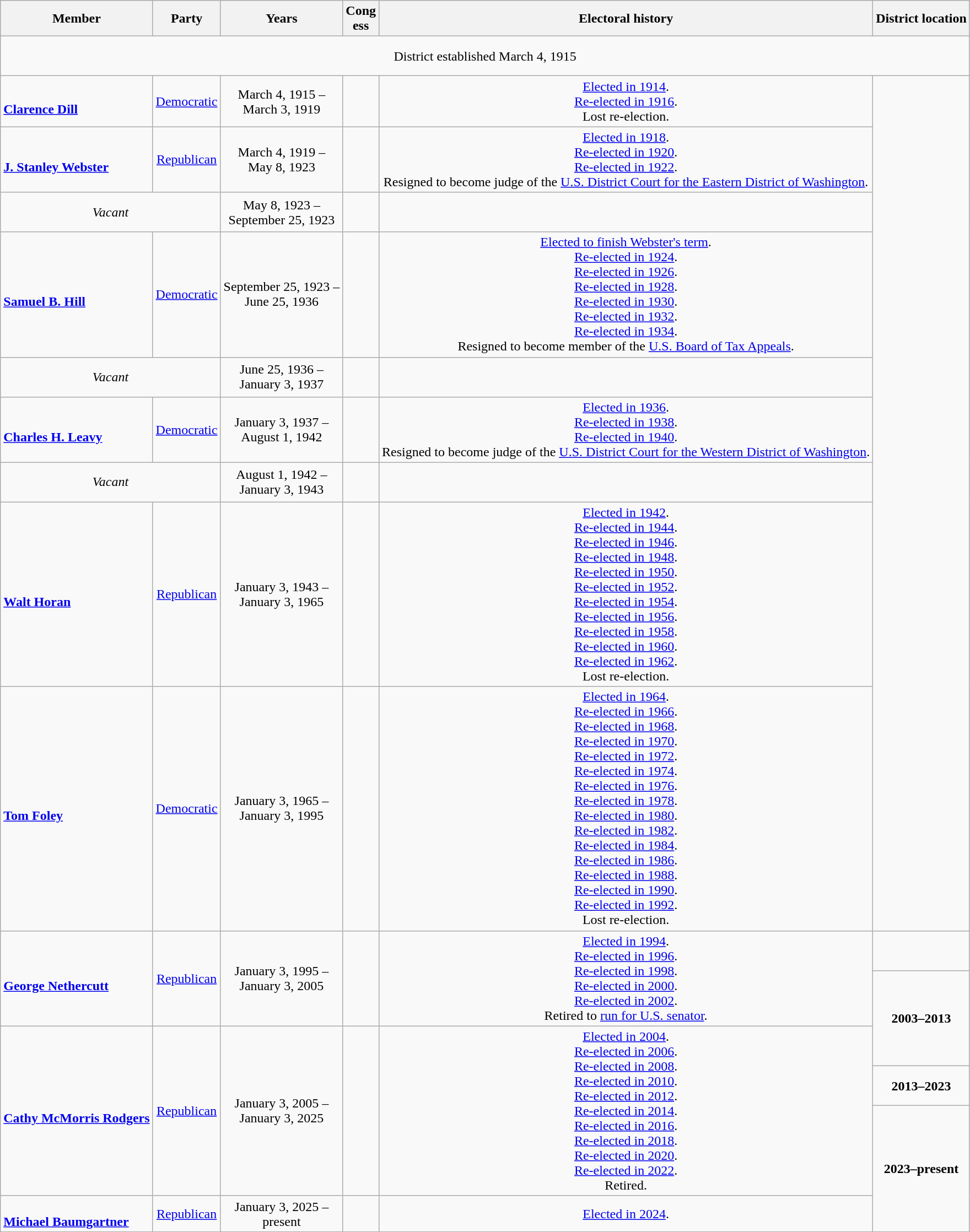<table class=wikitable style="text-align:center">
<tr>
<th>Member<br></th>
<th>Party</th>
<th>Years</th>
<th>Cong<br>ess</th>
<th>Electoral history</th>
<th>District location</th>
</tr>
<tr style="height:3em">
<td colspan=6>District established March 4, 1915</td>
</tr>
<tr style="height:3em">
<td align=left><br><strong><a href='#'>Clarence Dill</a></strong><br></td>
<td><a href='#'>Democratic</a></td>
<td nowrap>March 4, 1915 –<br>March 3, 1919</td>
<td></td>
<td><a href='#'>Elected in 1914</a>.<br><a href='#'>Re-elected in 1916</a>.<br>Lost re-election.</td>
</tr>
<tr style="height:3em">
<td align=left><br><strong><a href='#'>J. Stanley Webster</a></strong><br></td>
<td><a href='#'>Republican</a></td>
<td nowrap>March 4, 1919 –<br>May 8, 1923</td>
<td></td>
<td><a href='#'>Elected in 1918</a>.<br><a href='#'>Re-elected in 1920</a>.<br><a href='#'>Re-elected in 1922</a>.<br>Resigned to become judge of the <a href='#'>U.S. District Court for the Eastern District of Washington</a>.</td>
</tr>
<tr style="height:3em">
<td colspan=2><em>Vacant</em></td>
<td nowrap>May 8, 1923 –<br>September 25, 1923</td>
<td></td>
<td></td>
</tr>
<tr style="height:3em">
<td align=left><br><strong><a href='#'>Samuel B. Hill</a></strong><br></td>
<td><a href='#'>Democratic</a></td>
<td nowrap>September 25, 1923 –<br>June 25, 1936</td>
<td></td>
<td><a href='#'>Elected to finish Webster's term</a>.<br><a href='#'>Re-elected in 1924</a>.<br><a href='#'>Re-elected in 1926</a>.<br><a href='#'>Re-elected in 1928</a>.<br><a href='#'>Re-elected in 1930</a>.<br><a href='#'>Re-elected in 1932</a>.<br><a href='#'>Re-elected in 1934</a>.<br>Resigned to become member of the <a href='#'>U.S. Board of Tax Appeals</a>.</td>
</tr>
<tr style="height:3em">
<td colspan=2><em>Vacant</em></td>
<td nowrap>June 25, 1936 –<br>January 3, 1937</td>
<td></td>
<td></td>
</tr>
<tr style="height:3em">
<td align=left><br><strong><a href='#'>Charles H. Leavy</a></strong><br></td>
<td><a href='#'>Democratic</a></td>
<td nowrap>January 3, 1937 –<br>August 1, 1942</td>
<td></td>
<td><a href='#'>Elected in 1936</a>.<br><a href='#'>Re-elected in 1938</a>.<br><a href='#'>Re-elected in 1940</a>.<br>Resigned to become judge of the <a href='#'>U.S. District Court for the Western District of Washington</a>.</td>
</tr>
<tr style="height:3em">
<td colspan=2><em>Vacant</em></td>
<td nowrap>August 1, 1942 –<br>January 3, 1943</td>
<td></td>
<td></td>
</tr>
<tr style="height:3em">
<td align=left><br><strong><a href='#'>Walt Horan</a></strong><br></td>
<td><a href='#'>Republican</a></td>
<td nowrap>January 3, 1943 –<br>January 3, 1965</td>
<td></td>
<td><a href='#'>Elected in 1942</a>.<br><a href='#'>Re-elected in 1944</a>.<br><a href='#'>Re-elected in 1946</a>.<br><a href='#'>Re-elected in 1948</a>.<br><a href='#'>Re-elected in 1950</a>.<br><a href='#'>Re-elected in 1952</a>.<br><a href='#'>Re-elected in 1954</a>.<br><a href='#'>Re-elected in 1956</a>.<br><a href='#'>Re-elected in 1958</a>.<br><a href='#'>Re-elected in 1960</a>.<br><a href='#'>Re-elected in 1962</a>.<br>Lost re-election.</td>
</tr>
<tr style="height:3em">
<td align=left><br><strong><a href='#'>Tom Foley</a></strong><br></td>
<td><a href='#'>Democratic</a></td>
<td nowrap>January 3, 1965 –<br>January 3, 1995</td>
<td></td>
<td><a href='#'>Elected in 1964</a>.<br><a href='#'>Re-elected in 1966</a>.<br><a href='#'>Re-elected in 1968</a>.<br><a href='#'>Re-elected in 1970</a>.<br><a href='#'>Re-elected in 1972</a>.<br><a href='#'>Re-elected in 1974</a>.<br><a href='#'>Re-elected in 1976</a>.<br><a href='#'>Re-elected in 1978</a>.<br><a href='#'>Re-elected in 1980</a>.<br><a href='#'>Re-elected in 1982</a>.<br><a href='#'>Re-elected in 1984</a>.<br><a href='#'>Re-elected in 1986</a>.<br><a href='#'>Re-elected in 1988</a>.<br><a href='#'>Re-elected in 1990</a>.<br><a href='#'>Re-elected in 1992</a>.<br>Lost re-election.</td>
</tr>
<tr style="height:3em">
<td rowspan=2 align=left><br><strong><a href='#'>George Nethercutt</a></strong><br></td>
<td rowspan=2 ><a href='#'>Republican</a></td>
<td rowspan=2 nowrap>January 3, 1995 –<br>January 3, 2005</td>
<td rowspan=2></td>
<td rowspan=2><a href='#'>Elected in 1994</a>.<br><a href='#'>Re-elected in 1996</a>.<br><a href='#'>Re-elected in 1998</a>.<br><a href='#'>Re-elected in 2000</a>.<br><a href='#'>Re-elected in 2002</a>.<br>Retired to <a href='#'>run for U.S. senator</a>.</td>
<td></td>
</tr>
<tr style="height:3em">
<td rowspan=2><strong>2003–2013</strong><br></td>
</tr>
<tr style="height:3em">
<td rowspan=3 align=left><br><strong><a href='#'>Cathy McMorris Rodgers</a></strong><br></td>
<td rowspan=3 ><a href='#'>Republican</a></td>
<td rowspan=3 nowrap>January 3, 2005 –<br>January 3, 2025</td>
<td rowspan=3></td>
<td rowspan=3><a href='#'>Elected in 2004</a>.<br><a href='#'>Re-elected in 2006</a>.<br><a href='#'>Re-elected in 2008</a>.<br><a href='#'>Re-elected in 2010</a>.<br><a href='#'>Re-elected in 2012</a>.<br><a href='#'>Re-elected in 2014</a>.<br><a href='#'>Re-elected in 2016</a>.<br><a href='#'>Re-elected in 2018</a>.<br><a href='#'>Re-elected in 2020</a>.<br><a href='#'>Re-elected in 2022</a>.<br>Retired.</td>
</tr>
<tr style="height:3em">
<td><strong>2013–2023</strong><br></td>
</tr>
<tr style="height:3em">
<td rowspan="2"><strong>2023–present</strong><br></td>
</tr>
<tr>
<td align=left><br><strong><a href='#'>Michael Baumgartner</a></strong> <br></td>
<td><a href='#'>Republican</a></td>
<td>January 3, 2025 –<br>present</td>
<td></td>
<td><a href='#'>Elected in 2024</a>.</td>
</tr>
</table>
